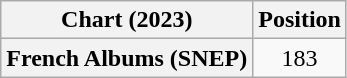<table class="wikitable plainrowheaders" style="text-align:center">
<tr>
<th scope="col">Chart (2023)</th>
<th scope="col">Position</th>
</tr>
<tr>
<th scope="row">French Albums (SNEP)</th>
<td>183</td>
</tr>
</table>
